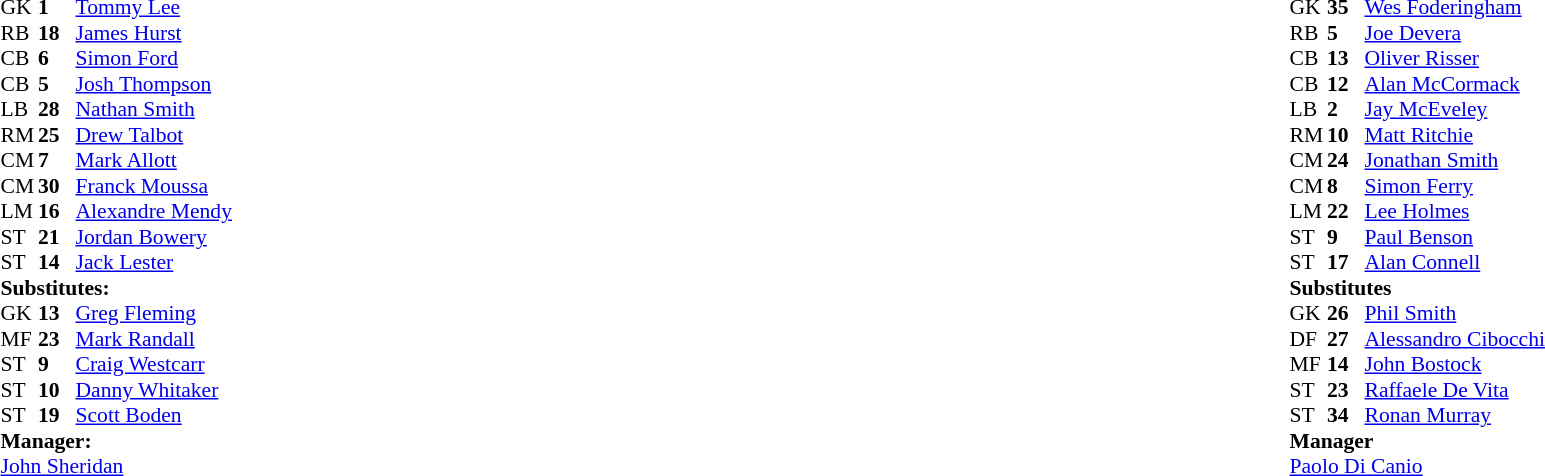<table style="width:100%">
<tr>
<td style="vertical-align:top; width:50%"><br><table cellspacing="0" cellpadding="0" style="font-size:90%">
<tr>
<th width=25></th>
<th width=25></th>
</tr>
<tr>
<td>GK</td>
<td><strong>1</strong></td>
<td> <a href='#'>Tommy Lee</a></td>
</tr>
<tr>
<td>RB</td>
<td><strong>18</strong></td>
<td> <a href='#'>James Hurst</a></td>
</tr>
<tr>
<td>CB</td>
<td><strong>6</strong></td>
<td> <a href='#'>Simon Ford</a></td>
</tr>
<tr>
<td>CB</td>
<td><strong>5</strong></td>
<td> <a href='#'>Josh Thompson</a></td>
</tr>
<tr>
<td>LB</td>
<td><strong>28</strong></td>
<td> <a href='#'>Nathan Smith</a></td>
</tr>
<tr>
<td>RM</td>
<td><strong>25</strong></td>
<td> <a href='#'>Drew Talbot</a></td>
</tr>
<tr>
<td>CM</td>
<td><strong>7</strong></td>
<td> <a href='#'>Mark Allott</a></td>
</tr>
<tr>
<td>CM</td>
<td><strong>30</strong></td>
<td> <a href='#'>Franck Moussa</a></td>
<td></td>
</tr>
<tr>
<td>LM</td>
<td><strong>16</strong></td>
<td> <a href='#'>Alexandre Mendy</a></td>
</tr>
<tr>
<td>ST</td>
<td><strong>21</strong></td>
<td> <a href='#'>Jordan Bowery</a></td>
<td></td>
</tr>
<tr>
<td>ST</td>
<td><strong>14</strong></td>
<td> <a href='#'>Jack Lester</a></td>
<td></td>
</tr>
<tr>
<td colspan=4><strong>Substitutes:</strong></td>
</tr>
<tr>
<td>GK</td>
<td><strong>13</strong></td>
<td> <a href='#'>Greg Fleming</a></td>
</tr>
<tr>
<td>MF</td>
<td><strong>23</strong></td>
<td> <a href='#'>Mark Randall</a></td>
<td></td>
</tr>
<tr>
<td>ST</td>
<td><strong>9</strong></td>
<td> <a href='#'>Craig Westcarr</a></td>
<td></td>
</tr>
<tr>
<td>ST</td>
<td><strong>10</strong></td>
<td> <a href='#'>Danny Whitaker</a></td>
</tr>
<tr>
<td>ST</td>
<td><strong>19</strong></td>
<td> <a href='#'>Scott Boden</a></td>
<td></td>
</tr>
<tr>
<td colspan=4><strong>Manager:</strong></td>
</tr>
<tr>
<td colspan="4"> <a href='#'>John Sheridan</a></td>
</tr>
</table>
</td>
<td style="vertical-align:top; width:50%"><br><table cellspacing="0" cellpadding="0" style="font-size:90%; margin:auto">
<tr>
<th width=25></th>
<th width=25></th>
</tr>
<tr>
<td>GK</td>
<td><strong>35</strong></td>
<td> <a href='#'>Wes Foderingham</a></td>
</tr>
<tr>
<td>RB</td>
<td><strong>5</strong></td>
<td> <a href='#'>Joe Devera</a></td>
</tr>
<tr>
<td>CB</td>
<td><strong>13</strong></td>
<td> <a href='#'>Oliver Risser</a></td>
<td></td>
</tr>
<tr>
<td>CB</td>
<td><strong>12</strong></td>
<td> <a href='#'>Alan McCormack</a></td>
</tr>
<tr>
<td>LB</td>
<td><strong>2</strong></td>
<td> <a href='#'>Jay McEveley</a></td>
<td></td>
</tr>
<tr>
<td>RM</td>
<td><strong>10</strong></td>
<td> <a href='#'>Matt Ritchie</a></td>
</tr>
<tr>
<td>CM</td>
<td><strong>24</strong></td>
<td> <a href='#'>Jonathan Smith</a></td>
<td></td>
</tr>
<tr>
<td>CM</td>
<td><strong>8</strong></td>
<td> <a href='#'>Simon Ferry</a></td>
</tr>
<tr>
<td>LM</td>
<td><strong>22</strong></td>
<td> <a href='#'>Lee Holmes</a></td>
</tr>
<tr>
<td>ST</td>
<td><strong>9</strong></td>
<td> <a href='#'>Paul Benson</a></td>
</tr>
<tr>
<td>ST</td>
<td><strong>17</strong></td>
<td> <a href='#'>Alan Connell</a></td>
<td></td>
</tr>
<tr>
<td colspan=4><strong>Substitutes</strong></td>
</tr>
<tr>
<td>GK</td>
<td><strong>26</strong></td>
<td> <a href='#'>Phil Smith</a></td>
</tr>
<tr>
<td>DF</td>
<td><strong>27</strong></td>
<td> <a href='#'>Alessandro Cibocchi</a></td>
<td></td>
</tr>
<tr>
<td>MF</td>
<td><strong>14</strong></td>
<td> <a href='#'>John Bostock</a></td>
<td></td>
</tr>
<tr>
<td>ST</td>
<td><strong>23</strong></td>
<td> <a href='#'>Raffaele De Vita</a></td>
</tr>
<tr>
<td>ST</td>
<td><strong>34</strong></td>
<td> <a href='#'>Ronan Murray</a></td>
<td></td>
</tr>
<tr>
<td colspan=4><strong>Manager</strong></td>
</tr>
<tr>
<td colspan="4"> <a href='#'>Paolo Di Canio</a></td>
</tr>
</table>
</td>
</tr>
</table>
